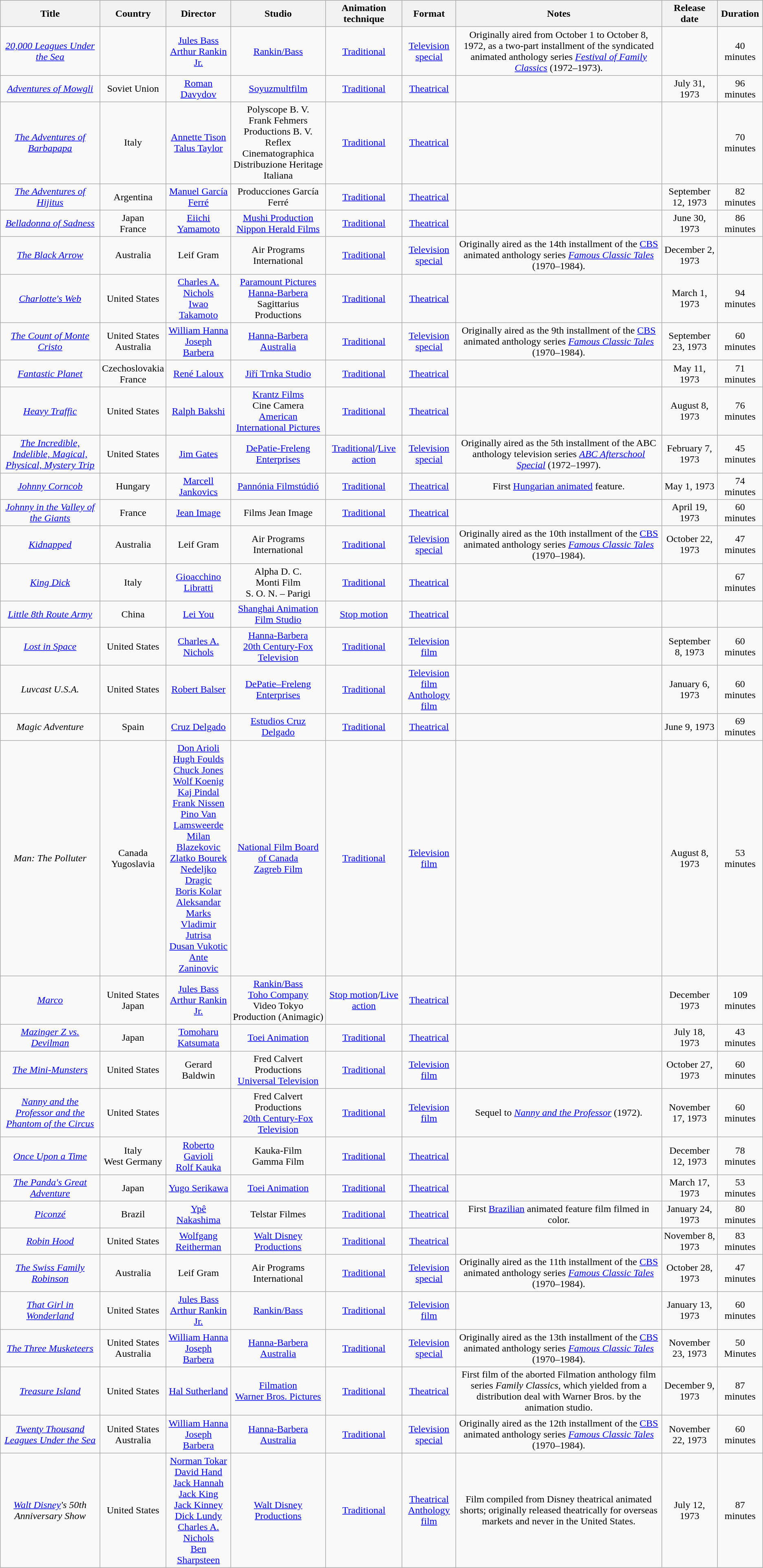<table class="wikitable sortable" style="text-align:center; margin=auto; ">
<tr>
<th scope="col">Title</th>
<th scope="col">Country</th>
<th scope="col">Director</th>
<th scope="col">Studio</th>
<th scope="col">Animation technique</th>
<th scope="col">Format</th>
<th>Notes</th>
<th>Release date</th>
<th>Duration</th>
</tr>
<tr>
<td><em><a href='#'>20,000 Leagues Under the Sea</a></em></td>
<td></td>
<td><a href='#'>Jules Bass</a> <br> <a href='#'>Arthur Rankin Jr.</a></td>
<td><a href='#'>Rankin/Bass</a></td>
<td><a href='#'>Traditional</a></td>
<td><a href='#'>Television special</a></td>
<td>Originally aired from October 1 to October 8, 1972, as a two-part installment of the syndicated animated anthology series <em><a href='#'>Festival of Family Classics</a></em> (1972–1973).</td>
<td></td>
<td>40 minutes</td>
</tr>
<tr>
<td><em><a href='#'>Adventures of Mowgli</a></em> <br> </td>
<td>Soviet Union</td>
<td><a href='#'>Roman Davydov</a></td>
<td><a href='#'>Soyuzmultfilm</a></td>
<td><a href='#'>Traditional</a></td>
<td><a href='#'>Theatrical</a></td>
<td></td>
<td>July 31, 1973</td>
<td>96 minutes</td>
</tr>
<tr>
<td><em><a href='#'>The Adventures of Barbapapa</a></em> <br> </td>
<td>Italy</td>
<td><a href='#'>Annette Tison</a> <br> <a href='#'>Talus Taylor</a></td>
<td>Polyscope B. V. <br> Frank Fehmers Productions B. V. <br> Reflex Cinematographica <br> Distribuzione Heritage Italiana</td>
<td><a href='#'>Traditional</a></td>
<td><a href='#'>Theatrical</a></td>
<td></td>
<td></td>
<td>70 minutes</td>
</tr>
<tr>
<td><em><a href='#'>The Adventures of Hijitus</a></em> <br> </td>
<td>Argentina</td>
<td><a href='#'>Manuel García Ferré</a></td>
<td>Producciones García Ferré</td>
<td><a href='#'>Traditional</a></td>
<td><a href='#'>Theatrical</a></td>
<td></td>
<td>September 12, 1973</td>
<td>82 minutes</td>
</tr>
<tr>
<td><em><a href='#'>Belladonna of Sadness</a></em> <br> </td>
<td>Japan <br> France</td>
<td><a href='#'>Eiichi Yamamoto</a></td>
<td><a href='#'>Mushi Production</a> <br> <a href='#'>Nippon Herald Films</a></td>
<td><a href='#'>Traditional</a></td>
<td><a href='#'>Theatrical</a></td>
<td></td>
<td>June 30, 1973</td>
<td>86 minutes</td>
</tr>
<tr>
<td><em><a href='#'>The Black Arrow</a></em></td>
<td>Australia</td>
<td>Leif Gram</td>
<td>Air Programs International</td>
<td><a href='#'>Traditional</a></td>
<td><a href='#'>Television special</a></td>
<td>Originally aired as the 14th installment of the <a href='#'>CBS</a> animated anthology series <em><a href='#'>Famous Classic Tales</a></em> (1970–1984).</td>
<td>December 2, 1973</td>
<td></td>
</tr>
<tr>
<td><em><a href='#'>Charlotte's Web</a></em></td>
<td>United States</td>
<td><a href='#'>Charles A. Nichols</a> <br> <a href='#'>Iwao Takamoto</a></td>
<td><a href='#'>Paramount Pictures</a> <br> <a href='#'>Hanna-Barbera</a> <br> Sagittarius Productions</td>
<td><a href='#'>Traditional</a></td>
<td><a href='#'>Theatrical</a></td>
<td></td>
<td>March 1, 1973</td>
<td>94 minutes</td>
</tr>
<tr>
<td><em><a href='#'>The Count of Monte Cristo</a></em></td>
<td>United States <br> Australia</td>
<td><a href='#'>William Hanna</a> <br> <a href='#'>Joseph Barbera</a></td>
<td><a href='#'>Hanna-Barbera Australia</a></td>
<td><a href='#'>Traditional</a></td>
<td><a href='#'>Television special</a></td>
<td>Originally aired as the 9th installment of the <a href='#'>CBS</a> animated anthology series <em><a href='#'>Famous Classic Tales</a></em> (1970–1984).</td>
<td>September 23, 1973</td>
<td>60 minutes</td>
</tr>
<tr>
<td><em><a href='#'>Fantastic Planet</a></em> <br> </td>
<td>Czechoslovakia <br> France</td>
<td><a href='#'>René Laloux</a></td>
<td><a href='#'>Jiří Trnka Studio</a></td>
<td><a href='#'>Traditional</a></td>
<td><a href='#'>Theatrical</a></td>
<td></td>
<td>May 11, 1973</td>
<td>71 minutes</td>
</tr>
<tr>
<td><em><a href='#'>Heavy Traffic</a></em></td>
<td>United States</td>
<td><a href='#'>Ralph Bakshi</a></td>
<td><a href='#'>Krantz Films</a> <br> Cine Camera <br> <a href='#'>American International Pictures</a></td>
<td><a href='#'>Traditional</a></td>
<td><a href='#'>Theatrical</a></td>
<td></td>
<td>August 8, 1973</td>
<td>76 minutes</td>
</tr>
<tr>
<td><em><a href='#'>The Incredible, Indelible, Magical, Physical, Mystery Trip</a></em></td>
<td>United States</td>
<td><a href='#'>Jim Gates</a></td>
<td><a href='#'>DePatie-Freleng Enterprises</a></td>
<td><a href='#'>Traditional</a>/<a href='#'>Live action</a></td>
<td><a href='#'>Television special</a></td>
<td>Originally aired as the 5th installment of the ABC anthology television series <em><a href='#'>ABC Afterschool Special</a></em> (1972–1997).</td>
<td>February 7, 1973</td>
<td>45 minutes</td>
</tr>
<tr>
<td><em><a href='#'>Johnny Corncob</a></em> <br> </td>
<td>Hungary</td>
<td><a href='#'>Marcell Jankovics</a></td>
<td><a href='#'>Pannónia Filmstúdió</a></td>
<td><a href='#'>Traditional</a></td>
<td><a href='#'>Theatrical</a></td>
<td>First <a href='#'>Hungarian animated</a> feature.</td>
<td>May 1, 1973</td>
<td>74 minutes</td>
</tr>
<tr>
<td><em><a href='#'>Johnny in the Valley of the Giants</a></em> <br> </td>
<td>France</td>
<td><a href='#'>Jean Image</a></td>
<td>Films Jean Image</td>
<td><a href='#'>Traditional</a></td>
<td><a href='#'>Theatrical</a></td>
<td></td>
<td>April 19, 1973</td>
<td>60 minutes</td>
</tr>
<tr>
<td><em><a href='#'>Kidnapped</a></em></td>
<td>Australia</td>
<td>Leif Gram</td>
<td>Air Programs International</td>
<td><a href='#'>Traditional</a></td>
<td><a href='#'>Television special</a></td>
<td>Originally aired as the 10th installment of the <a href='#'>CBS</a> animated anthology series <em><a href='#'>Famous Classic Tales</a></em> (1970–1984).</td>
<td>October 22, 1973</td>
<td>47 minutes</td>
</tr>
<tr>
<td><em><a href='#'>King Dick</a></em> <br> </td>
<td>Italy</td>
<td><a href='#'>Gioacchino Libratti</a></td>
<td>Alpha D. C. <br> Monti Film <br> S. O. N. – Parigi</td>
<td><a href='#'>Traditional</a></td>
<td><a href='#'>Theatrical</a></td>
<td></td>
<td></td>
<td>67 minutes</td>
</tr>
<tr>
<td><em><a href='#'>Little 8th Route Army</a></em> <br> </td>
<td>China</td>
<td><a href='#'>Lei You</a></td>
<td><a href='#'>Shanghai Animation Film Studio</a></td>
<td><a href='#'>Stop motion</a></td>
<td><a href='#'>Theatrical</a></td>
<td></td>
<td></td>
<td></td>
</tr>
<tr>
<td><em><a href='#'>Lost in Space</a></em></td>
<td>United States</td>
<td><a href='#'>Charles A. Nichols</a></td>
<td><a href='#'>Hanna-Barbera</a> <br> <a href='#'>20th Century-Fox Television</a></td>
<td><a href='#'>Traditional</a></td>
<td><a href='#'>Television film</a></td>
<td></td>
<td>September 8, 1973</td>
<td>60 minutes</td>
</tr>
<tr>
<td><em>Luvcast U.S.A.</em></td>
<td>United States</td>
<td><a href='#'>Robert Balser</a></td>
<td><a href='#'>DePatie–Freleng Enterprises</a></td>
<td><a href='#'>Traditional</a></td>
<td><a href='#'>Television film</a> <br> <a href='#'>Anthology film</a></td>
<td></td>
<td>January 6, 1973</td>
<td>60 minutes</td>
</tr>
<tr>
<td><em>Magic Adventure</em> <br> </td>
<td>Spain</td>
<td><a href='#'>Cruz Delgado</a></td>
<td><a href='#'>Estudios Cruz Delgado</a></td>
<td><a href='#'>Traditional</a></td>
<td><a href='#'>Theatrical</a></td>
<td></td>
<td>June 9, 1973</td>
<td>69 minutes</td>
</tr>
<tr>
<td><em>Man: The Polluter</em></td>
<td>Canada <br> Yugoslavia</td>
<td><a href='#'>Don Arioli</a> <br> <a href='#'>Hugh Foulds</a> <br> <a href='#'>Chuck Jones</a> <br> <a href='#'>Wolf Koenig</a> <br> <a href='#'>Kaj Pindal</a> <br> <a href='#'>Frank Nissen</a> <br> <a href='#'>Pino Van Lamsweerde</a> <br> <a href='#'>Milan Blazekovic</a> <br> <a href='#'>Zlatko Bourek</a> <br> <a href='#'>Nedeljko Dragic</a> <br> <a href='#'>Boris Kolar</a> <br> <a href='#'>Aleksandar Marks</a> <br> <a href='#'>Vladimir Jutrisa</a> <br> <a href='#'>Dusan Vukotic</a> <br> <a href='#'>Ante Zaninovic</a></td>
<td><a href='#'>National Film Board of Canada</a> <br> <a href='#'>Zagreb Film</a></td>
<td><a href='#'>Traditional</a></td>
<td><a href='#'>Television film</a></td>
<td></td>
<td>August 8, 1973</td>
<td>53 minutes</td>
</tr>
<tr>
<td><em><a href='#'>Marco</a></em></td>
<td>United States <br> Japan</td>
<td><a href='#'>Jules Bass</a> <br> <a href='#'>Arthur Rankin Jr.</a></td>
<td><a href='#'>Rankin/Bass</a> <br> <a href='#'>Toho Company</a> <br> Video Tokyo Production (Animagic)</td>
<td><a href='#'>Stop motion</a>/<a href='#'>Live action</a></td>
<td><a href='#'>Theatrical</a></td>
<td></td>
<td>December 1973</td>
<td>109 minutes</td>
</tr>
<tr>
<td><em><a href='#'>Mazinger Z vs. Devilman</a></em> <br> </td>
<td>Japan</td>
<td><a href='#'>Tomoharu Katsumata</a></td>
<td><a href='#'>Toei Animation</a></td>
<td><a href='#'>Traditional</a></td>
<td><a href='#'>Theatrical</a></td>
<td></td>
<td>July 18, 1973</td>
<td>43 minutes</td>
</tr>
<tr>
<td><em><a href='#'>The Mini-Munsters</a></em></td>
<td>United States</td>
<td>Gerard Baldwin</td>
<td>Fred Calvert Productions <br> <a href='#'>Universal Television</a></td>
<td><a href='#'>Traditional</a></td>
<td><a href='#'>Television film</a></td>
<td></td>
<td>October 27, 1973</td>
<td>60 minutes</td>
</tr>
<tr>
<td><em><a href='#'>Nanny and the Professor and the Phantom of the Circus</a></em></td>
<td>United States</td>
<td></td>
<td>Fred Calvert Productions <br> <a href='#'>20th Century-Fox Television</a></td>
<td><a href='#'>Traditional</a></td>
<td><a href='#'>Television film</a></td>
<td>Sequel to <em><a href='#'>Nanny and the Professor</a></em> (1972).</td>
<td>November 17, 1973</td>
<td>60 minutes</td>
</tr>
<tr>
<td><em><a href='#'>Once Upon a Time</a></em> <br> </td>
<td>Italy <br> West Germany</td>
<td><a href='#'>Roberto Gavioli</a> <br> <a href='#'>Rolf Kauka</a></td>
<td>Kauka-Film <br> Gamma Film</td>
<td><a href='#'>Traditional</a></td>
<td><a href='#'>Theatrical</a></td>
<td></td>
<td>December 12, 1973</td>
<td>78 minutes</td>
</tr>
<tr>
<td><em><a href='#'>The Panda's Great Adventure</a></em> <br> </td>
<td>Japan</td>
<td><a href='#'>Yugo Serikawa</a></td>
<td><a href='#'>Toei Animation</a></td>
<td><a href='#'>Traditional</a></td>
<td><a href='#'>Theatrical</a></td>
<td></td>
<td>March 17, 1973</td>
<td>53 minutes</td>
</tr>
<tr>
<td><em><a href='#'>Piconzé</a></em></td>
<td>Brazil</td>
<td><a href='#'>Ypê Nakashima</a></td>
<td>Telstar Filmes</td>
<td><a href='#'>Traditional</a></td>
<td><a href='#'>Theatrical</a></td>
<td>First <a href='#'>Brazilian</a> animated feature film filmed in color.</td>
<td>January 24, 1973</td>
<td>80 minutes</td>
</tr>
<tr>
<td><em><a href='#'>Robin Hood</a></em></td>
<td>United States</td>
<td><a href='#'>Wolfgang Reitherman</a></td>
<td><a href='#'>Walt Disney Productions</a></td>
<td><a href='#'>Traditional</a></td>
<td><a href='#'>Theatrical</a></td>
<td></td>
<td>November 8, 1973</td>
<td>83 minutes</td>
</tr>
<tr>
<td><em><a href='#'>The Swiss Family Robinson</a></em></td>
<td>Australia</td>
<td>Leif Gram</td>
<td>Air Programs International</td>
<td><a href='#'>Traditional</a></td>
<td><a href='#'>Television special</a></td>
<td>Originally aired as the 11th installment of the <a href='#'>CBS</a> animated anthology series <em><a href='#'>Famous Classic Tales</a></em> (1970–1984).</td>
<td>October 28, 1973</td>
<td>47 minutes</td>
</tr>
<tr>
<td><em><a href='#'>That Girl in Wonderland</a></em></td>
<td>United States</td>
<td><a href='#'>Jules Bass</a> <br> <a href='#'>Arthur Rankin Jr.</a></td>
<td><a href='#'>Rankin/Bass</a></td>
<td><a href='#'>Traditional</a></td>
<td><a href='#'>Television film</a></td>
<td></td>
<td>January 13, 1973</td>
<td>60 minutes</td>
</tr>
<tr>
<td><em><a href='#'>The Three Musketeers</a></em></td>
<td>United States <br> Australia</td>
<td><a href='#'>William Hanna</a> <br> <a href='#'>Joseph Barbera</a></td>
<td><a href='#'>Hanna-Barbera Australia</a></td>
<td><a href='#'>Traditional</a></td>
<td><a href='#'>Television special</a></td>
<td>Originally aired as the 13th installment of the <a href='#'>CBS</a> animated anthology series <em><a href='#'>Famous Classic Tales</a></em> (1970–1984).</td>
<td>November 23, 1973</td>
<td>50 Minutes</td>
</tr>
<tr>
<td><em><a href='#'>Treasure Island</a></em></td>
<td>United States</td>
<td><a href='#'>Hal Sutherland</a></td>
<td><a href='#'>Filmation</a> <br> <a href='#'>Warner Bros. Pictures</a></td>
<td><a href='#'>Traditional</a></td>
<td><a href='#'>Theatrical</a></td>
<td>First film of the aborted Filmation anthology film series <em>Family Classics</em>, which yielded from a distribution deal with Warner Bros. by the animation studio.</td>
<td>December 9, 1973</td>
<td>87 minutes</td>
</tr>
<tr>
<td><em><a href='#'>Twenty Thousand Leagues Under the Sea</a></em></td>
<td>United States <br> Australia</td>
<td><a href='#'>William Hanna</a> <br> <a href='#'>Joseph Barbera</a></td>
<td><a href='#'>Hanna-Barbera Australia</a></td>
<td><a href='#'>Traditional</a></td>
<td><a href='#'>Television special</a></td>
<td>Originally aired as the 12th installment of the <a href='#'>CBS</a> animated anthology series <em><a href='#'>Famous Classic Tales</a></em> (1970–1984).</td>
<td>November 22, 1973</td>
<td>60 minutes</td>
</tr>
<tr>
<td><em><a href='#'>Walt Disney</a>'s 50th Anniversary Show</em></td>
<td>United States</td>
<td><a href='#'>Norman Tokar</a> <br>	<a href='#'>David Hand</a> <br> <a href='#'>Jack Hannah</a> <br> <a href='#'>Jack King</a> <br> <a href='#'>Jack Kinney</a> <br> <a href='#'>Dick Lundy</a> <br> <a href='#'>Charles A. Nichols</a> <br> <a href='#'>Ben Sharpsteen</a></td>
<td><a href='#'>Walt Disney Productions</a></td>
<td><a href='#'>Traditional</a></td>
<td><a href='#'>Theatrical</a> <br> <a href='#'>Anthology film</a></td>
<td>Film compiled from Disney theatrical animated shorts; originally released theatrically for overseas markets and never in the United States.</td>
<td>July 12, 1973</td>
<td>87 minutes</td>
</tr>
</table>
